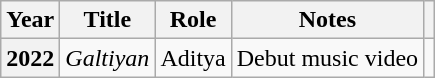<table class="wikitable plainrowheaders sortable">
<tr>
<th scope="col">Year</th>
<th scope="col">Title</th>
<th scope="col">Role</th>
<th class="unsortable">Notes</th>
<th scope="col" class="unsortable"></th>
</tr>
<tr>
<th scope="row">2022</th>
<td><em>Galtiyan</em></td>
<td>Aditya</td>
<td>Debut music video</td>
<td></td>
</tr>
</table>
